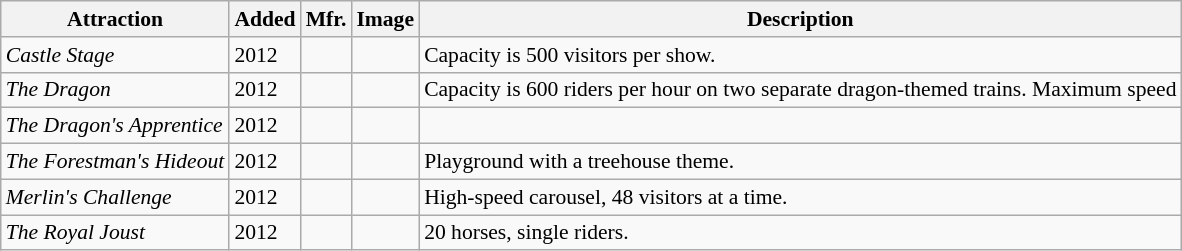<table class="wikitable sortable" style="font-size:90%;">
<tr>
<th scope="col">Attraction</th>
<th scope="col">Added</th>
<th scope="col">Mfr.</th>
<th scope="col" class="unsortable">Image</th>
<th scope="col" class="unsortable">Description</th>
</tr>
<tr>
<td><em>Castle Stage</em></td>
<td>2012</td>
<td></td>
<td style="text-align:center;"></td>
<td>Capacity is 500 visitors per show.</td>
</tr>
<tr>
<td data-sort-value="Dragon"><em>The Dragon</em></td>
<td>2012</td>
<td></td>
<td style="text-align:center;"></td>
<td>Capacity is 600 riders per hour on two separate dragon-themed trains. Maximum speed </td>
</tr>
<tr>
<td data-sort-value="Dragon's Apprentice"><em>The Dragon's Apprentice</em></td>
<td>2012</td>
<td></td>
<td style="text-align:center;"></td>
<td></td>
</tr>
<tr>
<td data-sort-value="Forestman"><em>The Forestman's Hideout</em></td>
<td>2012</td>
<td></td>
<td style="text-align:center;"></td>
<td>Playground with a treehouse theme.</td>
</tr>
<tr>
<td><em>Merlin's Challenge</em></td>
<td>2012</td>
<td></td>
<td style="text-align:center;"></td>
<td>High-speed carousel, 48 visitors at a time.</td>
</tr>
<tr>
<td data-sort-value="Royal"><em>The Royal Joust</em></td>
<td>2012</td>
<td></td>
<td style="text-align:center;"></td>
<td>20 horses, single riders.</td>
</tr>
</table>
